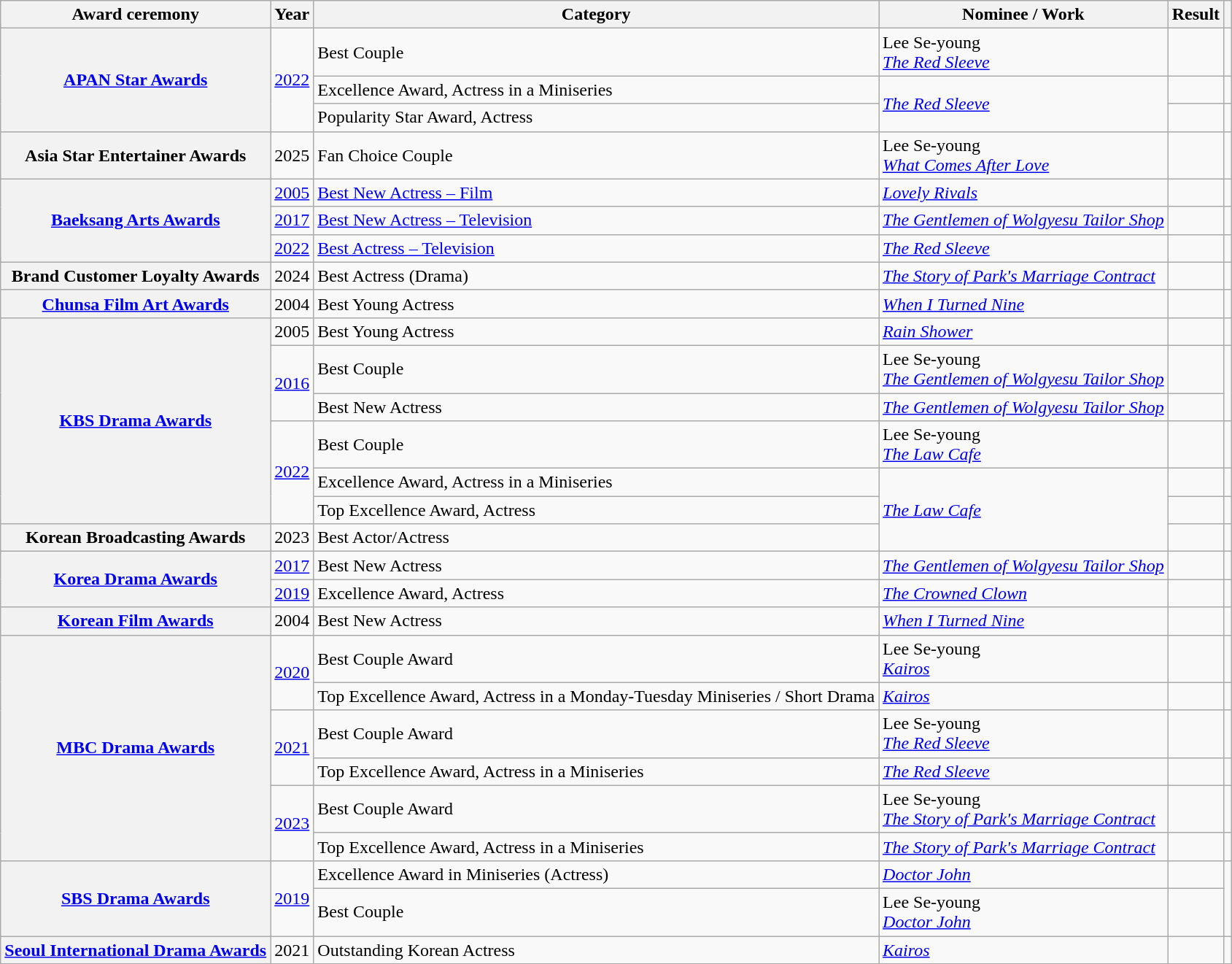<table class="wikitable plainrowheaders sortable">
<tr>
<th scope="col">Award ceremony</th>
<th scope="col">Year</th>
<th scope="col">Category </th>
<th scope="col">Nominee / Work</th>
<th scope="col">Result</th>
<th scope="col" class="unsortable"></th>
</tr>
<tr>
<th scope="row" rowspan="3"><a href='#'>APAN Star Awards</a></th>
<td rowspan="3" style="text-align:center"><a href='#'>2022</a></td>
<td>Best Couple</td>
<td>Lee Se-young <br><em><a href='#'>The Red Sleeve</a></em></td>
<td></td>
<td style="text-align:center"></td>
</tr>
<tr>
<td>Excellence Award, Actress in a Miniseries</td>
<td rowspan="2"><em><a href='#'>The Red Sleeve</a></em></td>
<td></td>
<td style="text-align:center"></td>
</tr>
<tr>
<td>Popularity Star Award, Actress</td>
<td></td>
<td style="text-align:center"></td>
</tr>
<tr>
<th scope ="row">Asia Star Entertainer Awards</th>
<td style="text-align:center">2025</td>
<td>Fan Choice Couple</td>
<td>Lee Se-young <br><em><a href='#'>What Comes After Love</a></em></td>
<td></td>
<td style="text-align:center"></td>
</tr>
<tr>
<th scope="row" rowspan="3"><a href='#'>Baeksang Arts Awards</a></th>
<td style="text-align:center"><a href='#'>2005</a></td>
<td><a href='#'>Best New Actress – Film</a></td>
<td><em><a href='#'>Lovely Rivals</a></em></td>
<td></td>
<td style="text-align:center"></td>
</tr>
<tr>
<td style="text-align:center"><a href='#'>2017</a></td>
<td><a href='#'>Best New Actress – Television</a></td>
<td><em><a href='#'>The Gentlemen of Wolgyesu Tailor Shop</a></em></td>
<td></td>
<td style="text-align:center"></td>
</tr>
<tr>
<td style="text-align:center"><a href='#'>2022</a></td>
<td><a href='#'>Best Actress – Television</a></td>
<td><em><a href='#'>The Red Sleeve</a></em></td>
<td></td>
<td style="text-align:center"></td>
</tr>
<tr>
<th scope="row">Brand Customer Loyalty Awards</th>
<td style="text-align:center">2024</td>
<td>Best Actress (Drama)</td>
<td><em><a href='#'>The Story of Park's Marriage Contract</a></em></td>
<td></td>
<td style="text-align:center"></td>
</tr>
<tr>
<th scope="row"><a href='#'>Chunsa Film Art Awards</a></th>
<td style="text-align:center">2004</td>
<td>Best Young Actress</td>
<td><em><a href='#'>When I Turned Nine</a></em></td>
<td></td>
<td style="text-align:center"></td>
</tr>
<tr>
<th scope="row" rowspan="6"><a href='#'>KBS Drama Awards</a></th>
<td style="text-align:center">2005</td>
<td>Best Young Actress</td>
<td><em><a href='#'>Rain Shower</a></em></td>
<td></td>
<td style="text-align:center"></td>
</tr>
<tr>
<td rowspan="2" style="text-align:center"><a href='#'>2016</a></td>
<td>Best Couple</td>
<td>Lee Se-young <br><em><a href='#'>The Gentlemen of Wolgyesu Tailor Shop</a></em></td>
<td></td>
<td rowspan="2" style="text-align:center"></td>
</tr>
<tr>
<td>Best New Actress</td>
<td><em><a href='#'>The Gentlemen of Wolgyesu Tailor Shop</a></em></td>
<td></td>
</tr>
<tr>
<td rowspan="3" style="text-align:center"><a href='#'>2022</a></td>
<td>Best Couple</td>
<td>Lee Se-young <br><em><a href='#'>The Law Cafe</a></em></td>
<td></td>
<td style="text-align:center"></td>
</tr>
<tr>
<td>Excellence Award, Actress in a Miniseries</td>
<td rowspan="3"><em><a href='#'>The Law Cafe</a></em></td>
<td></td>
<td style="text-align:center"></td>
</tr>
<tr>
<td>Top Excellence Award, Actress</td>
<td></td>
<td style="text-align:center"></td>
</tr>
<tr>
<th scope="row">Korean Broadcasting Awards</th>
<td style="text-align:center">2023</td>
<td>Best Actor/Actress</td>
<td></td>
<td style="text-align:center"></td>
</tr>
<tr>
<th scope="row" rowspan="2"><a href='#'>Korea Drama Awards</a></th>
<td style="text-align:center"><a href='#'>2017</a></td>
<td>Best New Actress</td>
<td><em><a href='#'>The Gentlemen of Wolgyesu Tailor Shop</a></em></td>
<td></td>
<td style="text-align:center"></td>
</tr>
<tr>
<td style="text-align:center"><a href='#'>2019</a></td>
<td>Excellence Award, Actress</td>
<td><em><a href='#'>The Crowned Clown</a></em></td>
<td></td>
<td style="text-align:center"></td>
</tr>
<tr>
<th scope="row"><a href='#'>Korean Film Awards</a></th>
<td style="text-align:center">2004</td>
<td>Best New Actress</td>
<td><em><a href='#'>When I Turned Nine</a></em></td>
<td></td>
<td style="text-align:center"></td>
</tr>
<tr>
<th scope="row" rowspan="6"><a href='#'>MBC Drama Awards</a></th>
<td rowspan="2" style="text-align:center"><a href='#'>2020</a></td>
<td>Best Couple Award</td>
<td>Lee Se-young <br><em><a href='#'>Kairos</a></em></td>
<td></td>
<td style="text-align:center"></td>
</tr>
<tr>
<td>Top Excellence Award, Actress in a Monday-Tuesday Miniseries / Short Drama</td>
<td><em><a href='#'>Kairos</a></em></td>
<td></td>
<td style="text-align:center"></td>
</tr>
<tr>
<td rowspan="2" style="text-align:center"><a href='#'>2021</a></td>
<td>Best Couple Award</td>
<td>Lee Se-young <br><em><a href='#'>The Red Sleeve</a></em></td>
<td></td>
<td style="text-align:center"></td>
</tr>
<tr>
<td>Top Excellence Award, Actress in a Miniseries</td>
<td><em><a href='#'>The Red Sleeve</a></em></td>
<td></td>
<td style="text-align:center"></td>
</tr>
<tr>
<td rowspan="2" style="text-align:center"><a href='#'>2023</a></td>
<td>Best Couple Award</td>
<td>Lee Se-young <br><em><a href='#'>The Story of Park's Marriage Contract</a></em></td>
<td></td>
<td style="text-align:center"></td>
</tr>
<tr>
<td>Top Excellence Award, Actress in a Miniseries</td>
<td><em><a href='#'>The Story of Park's Marriage Contract</a></em></td>
<td></td>
<td style="text-align:center"></td>
</tr>
<tr>
<th scope="row" rowspan="2"><a href='#'>SBS Drama Awards</a></th>
<td rowspan="2" style="text-align:center"><a href='#'>2019</a></td>
<td>Excellence Award in Miniseries (Actress)</td>
<td><em><a href='#'>Doctor John</a></em></td>
<td></td>
<td rowspan="2" style="text-align:center"></td>
</tr>
<tr>
<td>Best Couple</td>
<td>Lee Se-young <br><em><a href='#'>Doctor John</a></em></td>
<td></td>
</tr>
<tr>
<th scope="row"><a href='#'>Seoul International Drama Awards</a></th>
<td style="text-align:center">2021</td>
<td>Outstanding Korean Actress</td>
<td><em><a href='#'>Kairos</a></em></td>
<td></td>
<td style="text-align:center"></td>
</tr>
</table>
